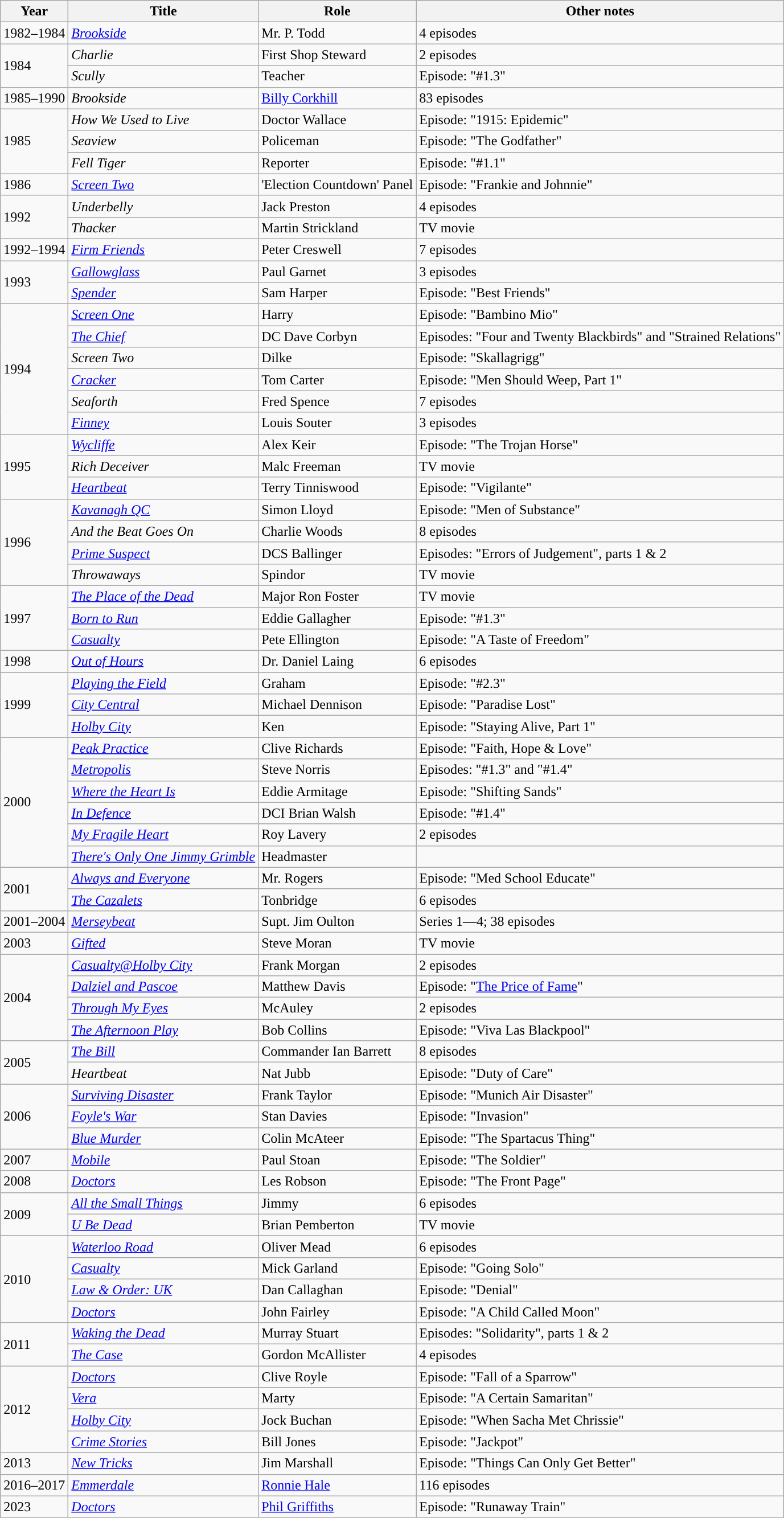<table class="wikitable">
<tr>
<th>Year</th>
<th>Title</th>
<th>Role</th>
<th>Other notes</th>
</tr>
<tr>
<td>1982–1984</td>
<td><em><a href='#'>Brookside</a></em></td>
<td>Mr. P. Todd</td>
<td>4 episodes</td>
</tr>
<tr>
<td rowspan="2">1984</td>
<td><em>Charlie</em></td>
<td>First Shop Steward</td>
<td>2 episodes</td>
</tr>
<tr>
<td><em>Scully</em></td>
<td>Teacher</td>
<td>Episode: "#1.3"</td>
</tr>
<tr>
<td>1985–1990</td>
<td><em>Brookside</em></td>
<td><a href='#'>Billy Corkhill</a></td>
<td>83 episodes</td>
</tr>
<tr>
<td rowspan="3">1985</td>
<td><em>How We Used to Live</em></td>
<td>Doctor Wallace</td>
<td>Episode: "1915: Epidemic"</td>
</tr>
<tr>
<td><em>Seaview</em></td>
<td>Policeman</td>
<td>Episode: "The Godfather"</td>
</tr>
<tr>
<td><em>Fell Tiger</em></td>
<td>Reporter</td>
<td>Episode: "#1.1"</td>
</tr>
<tr>
<td>1986</td>
<td><em><a href='#'>Screen Two</a></em></td>
<td>'Election Countdown' Panel</td>
<td>Episode: "Frankie and Johnnie"</td>
</tr>
<tr>
<td rowspan="2">1992</td>
<td><em>Underbelly</em></td>
<td>Jack Preston</td>
<td>4 episodes</td>
</tr>
<tr>
<td><em>Thacker</em></td>
<td>Martin Strickland</td>
<td>TV movie</td>
</tr>
<tr>
<td>1992–1994</td>
<td><em><a href='#'>Firm Friends</a></em></td>
<td>Peter Creswell</td>
<td>7 episodes</td>
</tr>
<tr>
<td rowspan="2">1993</td>
<td><em><a href='#'>Gallowglass</a></em></td>
<td>Paul Garnet</td>
<td>3 episodes</td>
</tr>
<tr>
<td><em><a href='#'>Spender</a></em></td>
<td>Sam Harper</td>
<td>Episode: "Best Friends"</td>
</tr>
<tr>
<td rowspan="6">1994</td>
<td><em><a href='#'>Screen One</a></em></td>
<td>Harry</td>
<td>Episode: "Bambino Mio"</td>
</tr>
<tr>
<td><em><a href='#'>The Chief</a></em></td>
<td>DC Dave Corbyn</td>
<td>Episodes: "Four and Twenty Blackbirds" and "Strained Relations"</td>
</tr>
<tr>
<td><em>Screen Two</em></td>
<td>Dilke</td>
<td>Episode: "Skallagrigg"</td>
</tr>
<tr>
<td><em><a href='#'>Cracker</a></em></td>
<td>Tom Carter</td>
<td>Episode: "Men Should Weep, Part 1"</td>
</tr>
<tr>
<td><em>Seaforth</em></td>
<td>Fred Spence</td>
<td>7 episodes</td>
</tr>
<tr>
<td><em><a href='#'>Finney</a></em></td>
<td>Louis Souter</td>
<td>3 episodes</td>
</tr>
<tr>
<td rowspan="3">1995</td>
<td><em><a href='#'>Wycliffe</a></em></td>
<td>Alex Keir</td>
<td>Episode: "The Trojan Horse"</td>
</tr>
<tr>
<td><em>Rich Deceiver</em></td>
<td>Malc Freeman</td>
<td>TV movie</td>
</tr>
<tr>
<td><em><a href='#'>Heartbeat</a></em></td>
<td>Terry Tinniswood</td>
<td>Episode: "Vigilante"</td>
</tr>
<tr>
<td rowspan="4">1996</td>
<td><em><a href='#'>Kavanagh QC</a></em></td>
<td>Simon Lloyd</td>
<td>Episode: "Men of Substance"</td>
</tr>
<tr>
<td><em>And the Beat Goes On</em></td>
<td>Charlie Woods</td>
<td>8 episodes</td>
</tr>
<tr>
<td><em><a href='#'>Prime Suspect</a></em></td>
<td>DCS Ballinger</td>
<td>Episodes: "Errors of Judgement", parts 1 & 2</td>
</tr>
<tr>
<td><em>Throwaways</em></td>
<td>Spindor</td>
<td>TV movie</td>
</tr>
<tr>
<td rowspan="3">1997</td>
<td><em><a href='#'>The Place of the Dead</a></em></td>
<td>Major Ron Foster</td>
<td>TV movie</td>
</tr>
<tr>
<td><em><a href='#'>Born to Run</a></em></td>
<td>Eddie Gallagher</td>
<td>Episode: "#1.3"</td>
</tr>
<tr>
<td><em><a href='#'>Casualty</a></em></td>
<td>Pete Ellington</td>
<td>Episode: "A Taste of Freedom"</td>
</tr>
<tr>
<td>1998</td>
<td><em><a href='#'>Out of Hours</a></em></td>
<td>Dr. Daniel Laing</td>
<td>6 episodes</td>
</tr>
<tr>
<td rowspan="3">1999</td>
<td><em><a href='#'>Playing the Field</a></em></td>
<td>Graham</td>
<td>Episode: "#2.3"</td>
</tr>
<tr>
<td><em><a href='#'>City Central</a></em></td>
<td>Michael Dennison</td>
<td>Episode: "Paradise Lost"</td>
</tr>
<tr>
<td><em><a href='#'>Holby City</a></em></td>
<td>Ken</td>
<td>Episode: "Staying Alive, Part 1"</td>
</tr>
<tr>
<td rowspan="6">2000</td>
<td><em><a href='#'>Peak Practice</a></em></td>
<td>Clive Richards</td>
<td>Episode: "Faith, Hope & Love"</td>
</tr>
<tr>
<td><em><a href='#'>Metropolis</a></em></td>
<td>Steve Norris</td>
<td>Episodes: "#1.3" and "#1.4"</td>
</tr>
<tr>
<td><em><a href='#'>Where the Heart Is</a></em></td>
<td>Eddie Armitage</td>
<td>Episode: "Shifting Sands"</td>
</tr>
<tr>
<td><em><a href='#'>In Defence</a></em></td>
<td>DCI Brian Walsh</td>
<td>Episode: "#1.4"</td>
</tr>
<tr>
<td><em><a href='#'>My Fragile Heart</a></em></td>
<td>Roy Lavery</td>
<td>2 episodes</td>
</tr>
<tr>
<td><em><a href='#'>There's Only One Jimmy Grimble</a></em></td>
<td>Headmaster</td>
<td></td>
</tr>
<tr>
<td rowspan="2">2001</td>
<td><em><a href='#'>Always and Everyone</a></em></td>
<td>Mr. Rogers</td>
<td>Episode: "Med School Educate"</td>
</tr>
<tr>
<td><em><a href='#'>The Cazalets</a></em></td>
<td>Tonbridge</td>
<td>6 episodes</td>
</tr>
<tr>
<td>2001–2004</td>
<td><em><a href='#'>Merseybeat</a></em></td>
<td>Supt. Jim Oulton</td>
<td>Series 1—4; 38 episodes</td>
</tr>
<tr>
<td>2003</td>
<td><em><a href='#'>Gifted</a></em></td>
<td>Steve Moran</td>
<td>TV movie</td>
</tr>
<tr>
<td rowspan="4">2004</td>
<td><em><a href='#'>Casualty@Holby City</a></em></td>
<td>Frank Morgan</td>
<td>2 episodes</td>
</tr>
<tr>
<td><em><a href='#'>Dalziel and Pascoe</a></em></td>
<td>Matthew Davis</td>
<td>Episode: "<a href='#'>The Price of Fame</a>"</td>
</tr>
<tr>
<td><em><a href='#'>Through My Eyes</a></em></td>
<td>McAuley</td>
<td>2 episodes</td>
</tr>
<tr>
<td><em><a href='#'>The Afternoon Play</a></em></td>
<td>Bob Collins</td>
<td>Episode: "Viva Las Blackpool"</td>
</tr>
<tr>
<td rowspan="2">2005</td>
<td><em><a href='#'>The Bill</a></em></td>
<td>Commander Ian Barrett</td>
<td>8 episodes</td>
</tr>
<tr>
<td><em>Heartbeat</em></td>
<td>Nat Jubb</td>
<td>Episode: "Duty of Care"</td>
</tr>
<tr>
<td rowspan="3">2006</td>
<td><em><a href='#'>Surviving Disaster</a></em></td>
<td>Frank Taylor</td>
<td>Episode: "Munich Air Disaster"</td>
</tr>
<tr>
<td><em><a href='#'>Foyle's War</a></em></td>
<td>Stan Davies</td>
<td>Episode: "Invasion"</td>
</tr>
<tr>
<td><em><a href='#'>Blue Murder</a></em></td>
<td>Colin McAteer</td>
<td>Episode: "The Spartacus Thing"</td>
</tr>
<tr>
<td>2007</td>
<td><em><a href='#'>Mobile</a></em></td>
<td>Paul Stoan</td>
<td>Episode: "The Soldier"</td>
</tr>
<tr>
<td>2008</td>
<td><em><a href='#'>Doctors</a></em></td>
<td>Les Robson</td>
<td>Episode: "The Front Page"</td>
</tr>
<tr>
<td rowspan="2">2009</td>
<td><em><a href='#'>All the Small Things</a></em></td>
<td>Jimmy</td>
<td>6 episodes</td>
</tr>
<tr>
<td><em><a href='#'>U Be Dead</a></em></td>
<td>Brian Pemberton</td>
<td>TV movie</td>
</tr>
<tr>
<td rowspan="4">2010</td>
<td><em><a href='#'>Waterloo Road</a></em></td>
<td>Oliver Mead</td>
<td>6 episodes</td>
</tr>
<tr>
<td><em><a href='#'>Casualty</a></em></td>
<td>Mick Garland</td>
<td>Episode: "Going Solo"</td>
</tr>
<tr>
<td><em><a href='#'>Law & Order: UK</a></em></td>
<td>Dan Callaghan</td>
<td>Episode: "Denial"</td>
</tr>
<tr>
<td><em><a href='#'>Doctors</a></em></td>
<td>John Fairley</td>
<td>Episode: "A Child Called Moon"</td>
</tr>
<tr>
<td rowspan="2">2011</td>
<td><em><a href='#'>Waking the Dead</a></em></td>
<td>Murray Stuart</td>
<td>Episodes: "Solidarity", parts 1 & 2</td>
</tr>
<tr>
<td><em><a href='#'>The Case</a></em></td>
<td>Gordon McAllister</td>
<td>4 episodes</td>
</tr>
<tr>
<td rowspan="4">2012</td>
<td><em><a href='#'>Doctors</a></em></td>
<td>Clive Royle</td>
<td>Episode: "Fall of a Sparrow"</td>
</tr>
<tr>
<td><em><a href='#'>Vera</a></em></td>
<td>Marty</td>
<td>Episode: "A Certain Samaritan"</td>
</tr>
<tr>
<td><em><a href='#'>Holby City</a></em></td>
<td>Jock Buchan</td>
<td>Episode: "When Sacha Met Chrissie"</td>
</tr>
<tr>
<td><em><a href='#'>Crime Stories</a></em></td>
<td>Bill Jones</td>
<td>Episode: "Jackpot"</td>
</tr>
<tr>
<td>2013</td>
<td><em><a href='#'>New Tricks</a></em></td>
<td>Jim Marshall</td>
<td>Episode: "Things Can Only Get Better"</td>
</tr>
<tr>
<td>2016–2017</td>
<td><em><a href='#'>Emmerdale</a></em></td>
<td><a href='#'>Ronnie Hale</a></td>
<td>116 episodes</td>
</tr>
<tr>
<td>2023</td>
<td><em><a href='#'>Doctors</a></em></td>
<td><a href='#'>Phil Griffiths</a></td>
<td>Episode: "Runaway Train"</td>
</tr>
</table>
